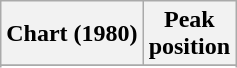<table class="wikitable sortable plainrowheaders">
<tr>
<th>Chart (1980)</th>
<th>Peak<br>position</th>
</tr>
<tr>
</tr>
<tr>
</tr>
</table>
